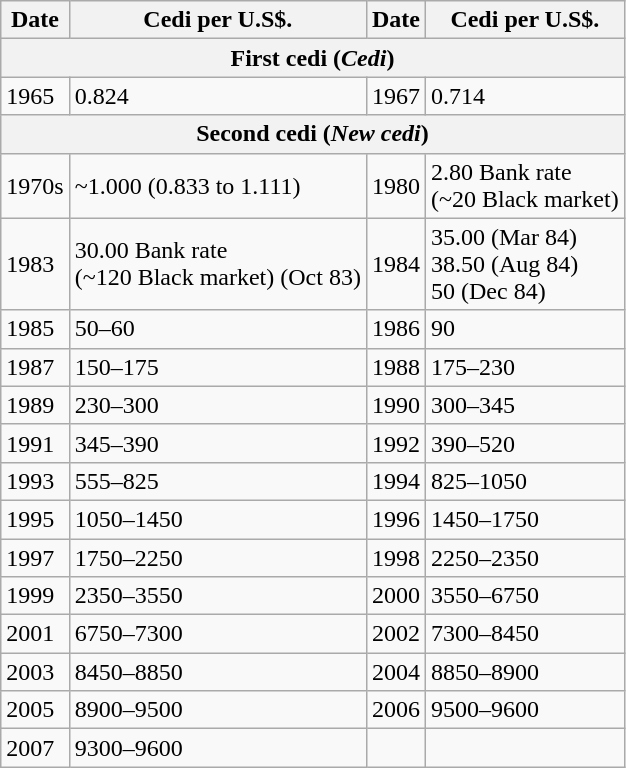<table class="wikitable">
<tr>
<th>Date</th>
<th>Cedi per U.S$.</th>
<th>Date</th>
<th>Cedi per U.S$.</th>
</tr>
<tr>
<th colspan=4>First cedi (<em>Cedi</em>)</th>
</tr>
<tr>
<td>1965</td>
<td>0.824</td>
<td>1967</td>
<td>0.714</td>
</tr>
<tr>
<th colspan=4 align="center">Second cedi (<em>New cedi</em>)</th>
</tr>
<tr>
<td>1970s</td>
<td>~1.000 (0.833 to 1.111)</td>
<td>1980</td>
<td>2.80 Bank rate<br>(~20 Black market)</td>
</tr>
<tr>
<td>1983</td>
<td>30.00 Bank rate<br>(~120 Black market) (Oct 83)</td>
<td>1984</td>
<td>35.00 (Mar 84)<br>38.50 (Aug 84)<br>50 (Dec 84)</td>
</tr>
<tr>
<td>1985</td>
<td>50–60</td>
<td>1986</td>
<td>90</td>
</tr>
<tr>
<td>1987</td>
<td>150–175</td>
<td>1988</td>
<td>175–230</td>
</tr>
<tr>
<td>1989</td>
<td>230–300</td>
<td>1990</td>
<td>300–345</td>
</tr>
<tr>
<td>1991</td>
<td>345–390</td>
<td>1992</td>
<td>390–520</td>
</tr>
<tr>
<td>1993</td>
<td>555–825</td>
<td>1994</td>
<td>825–1050</td>
</tr>
<tr>
<td>1995</td>
<td>1050–1450</td>
<td>1996</td>
<td>1450–1750</td>
</tr>
<tr>
<td>1997</td>
<td>1750–2250</td>
<td>1998</td>
<td>2250–2350</td>
</tr>
<tr>
<td>1999</td>
<td>2350–3550</td>
<td>2000</td>
<td>3550–6750</td>
</tr>
<tr>
<td>2001</td>
<td>6750–7300</td>
<td>2002</td>
<td>7300–8450</td>
</tr>
<tr>
<td>2003</td>
<td>8450–8850</td>
<td>2004</td>
<td>8850–8900</td>
</tr>
<tr>
<td>2005</td>
<td>8900–9500</td>
<td>2006</td>
<td>9500–9600</td>
</tr>
<tr>
<td>2007</td>
<td>9300–9600</td>
<td></td>
<td></td>
</tr>
</table>
